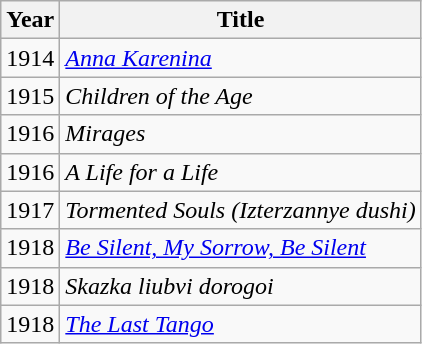<table class="wikitable">
<tr>
<th>Year</th>
<th>Title</th>
</tr>
<tr>
<td>1914</td>
<td><em><a href='#'>Anna Karenina</a></em></td>
</tr>
<tr>
<td>1915</td>
<td><em>Children of the Age</em></td>
</tr>
<tr>
<td>1916</td>
<td><em>Mirages</em></td>
</tr>
<tr>
<td>1916</td>
<td><em>A Life for a Life</em></td>
</tr>
<tr>
<td>1917</td>
<td><em>Tormented Souls (Izterzannye dushi)</em></td>
</tr>
<tr>
<td>1918</td>
<td><em><a href='#'>Be Silent, My Sorrow, Be Silent</a></em></td>
</tr>
<tr>
<td>1918</td>
<td><em>Skazka liubvi dorogoi</em></td>
</tr>
<tr>
<td>1918</td>
<td><em><a href='#'>The Last Tango</a></em></td>
</tr>
</table>
